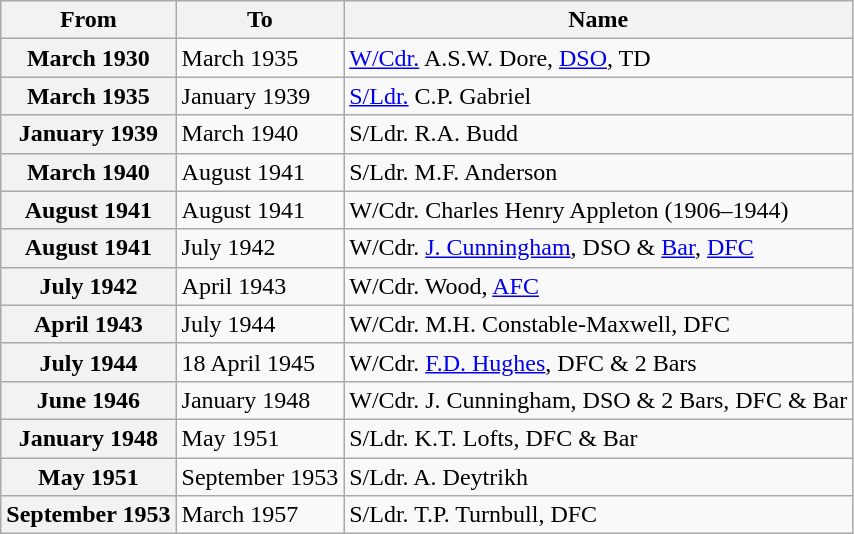<table class="wikitable plainrowheaders">
<tr>
<th scope="col">From</th>
<th scope="col">To</th>
<th scope="col">Name</th>
</tr>
<tr>
<th scope="row">March 1930</th>
<td>March 1935</td>
<td><a href='#'>W/Cdr.</a> A.S.W. Dore, <a href='#'>DSO</a>, TD</td>
</tr>
<tr>
<th scope="row">March 1935</th>
<td>January 1939</td>
<td><a href='#'>S/Ldr.</a> C.P. Gabriel</td>
</tr>
<tr>
<th scope="row">January 1939</th>
<td>March 1940</td>
<td>S/Ldr. R.A. Budd</td>
</tr>
<tr>
<th scope="row">March 1940</th>
<td>August 1941</td>
<td>S/Ldr. M.F. Anderson</td>
</tr>
<tr>
<th scope="row">August 1941</th>
<td>August 1941</td>
<td>W/Cdr. Charles Henry Appleton (1906–1944)</td>
</tr>
<tr>
<th scope="row">August 1941</th>
<td>July 1942</td>
<td>W/Cdr. <a href='#'>J. Cunningham</a>, DSO & <a href='#'>Bar</a>, <a href='#'>DFC</a></td>
</tr>
<tr>
<th scope="row">July 1942</th>
<td>April 1943</td>
<td>W/Cdr. Wood, <a href='#'>AFC</a></td>
</tr>
<tr>
<th scope="row">April 1943</th>
<td>July 1944</td>
<td>W/Cdr. M.H. Constable-Maxwell, DFC</td>
</tr>
<tr>
<th scope="row">July 1944</th>
<td>18 April 1945</td>
<td>W/Cdr. <a href='#'>F.D. Hughes</a>, DFC & 2 Bars</td>
</tr>
<tr>
<th scope="row">June 1946</th>
<td>January 1948</td>
<td>W/Cdr. J. Cunningham, DSO & 2 Bars, DFC & Bar</td>
</tr>
<tr>
<th scope="row">January 1948</th>
<td>May 1951</td>
<td>S/Ldr. K.T. Lofts, DFC & Bar</td>
</tr>
<tr>
<th scope="row">May 1951</th>
<td>September 1953</td>
<td>S/Ldr. A. Deytrikh</td>
</tr>
<tr>
<th scope="row">September 1953</th>
<td>March 1957</td>
<td>S/Ldr. T.P. Turnbull, DFC</td>
</tr>
</table>
